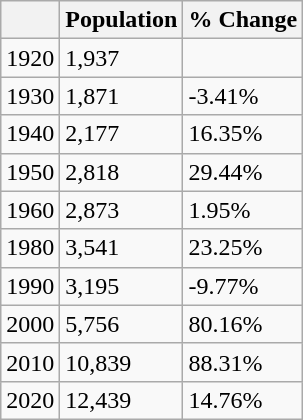<table class="wikitable">
<tr>
<th></th>
<th>Population</th>
<th>% Change</th>
</tr>
<tr>
<td>1920</td>
<td>1,937</td>
<td></td>
</tr>
<tr>
<td>1930</td>
<td>1,871</td>
<td>-3.41%</td>
</tr>
<tr>
<td>1940</td>
<td>2,177</td>
<td>16.35%</td>
</tr>
<tr>
<td>1950</td>
<td>2,818</td>
<td>29.44%</td>
</tr>
<tr>
<td>1960</td>
<td>2,873</td>
<td>1.95%</td>
</tr>
<tr>
<td>1980</td>
<td>3,541</td>
<td>23.25%</td>
</tr>
<tr>
<td>1990</td>
<td>3,195</td>
<td>-9.77%</td>
</tr>
<tr>
<td>2000</td>
<td>5,756</td>
<td>80.16%</td>
</tr>
<tr>
<td>2010</td>
<td>10,839</td>
<td>88.31%</td>
</tr>
<tr>
<td>2020</td>
<td>12,439</td>
<td>14.76%</td>
</tr>
</table>
